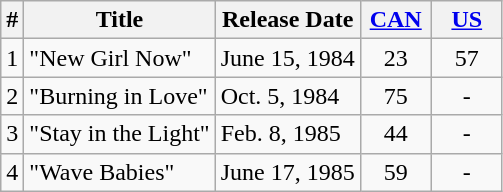<table class="wikitable">
<tr>
<th>#</th>
<th>Title</th>
<th>Release Date</th>
<th width="40"><a href='#'>CAN</a></th>
<th width="40"><a href='#'>US</a></th>
</tr>
<tr>
<td>1</td>
<td>"New Girl Now"</td>
<td>June 15, 1984</td>
<td align="center">23</td>
<td align="center">57</td>
</tr>
<tr>
<td>2</td>
<td>"Burning in Love"</td>
<td>Oct. 5, 1984</td>
<td align="center">75</td>
<td align="center">-</td>
</tr>
<tr>
<td>3</td>
<td>"Stay in the Light"</td>
<td>Feb. 8, 1985</td>
<td align="center">44</td>
<td align="center">-</td>
</tr>
<tr>
<td>4</td>
<td>"Wave Babies"</td>
<td>June 17, 1985</td>
<td align="center">59</td>
<td align="center">-</td>
</tr>
</table>
